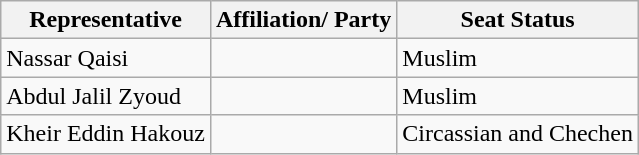<table class="wikitable">
<tr>
<th>Representative</th>
<th>Affiliation/ Party</th>
<th>Seat Status</th>
</tr>
<tr>
<td>Nassar Qaisi</td>
<td></td>
<td>Muslim</td>
</tr>
<tr>
<td>Abdul Jalil Zyoud</td>
<td></td>
<td>Muslim</td>
</tr>
<tr>
<td>Kheir Eddin Hakouz</td>
<td></td>
<td>Circassian and Chechen</td>
</tr>
</table>
